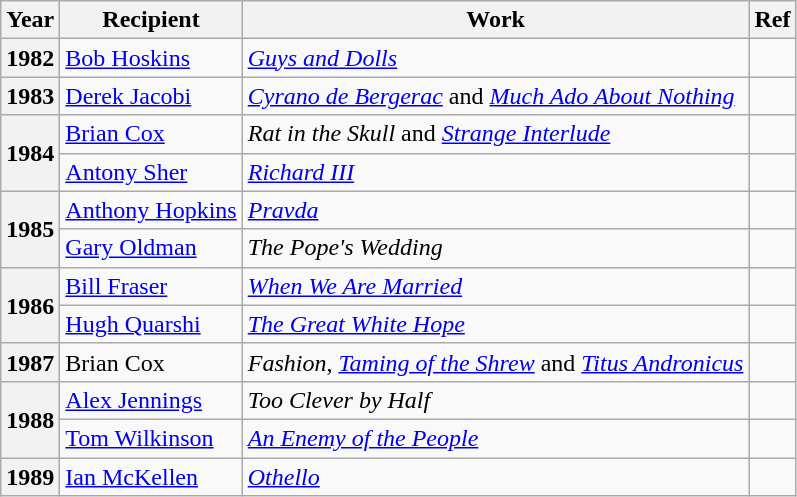<table class="wikitable">
<tr>
<th>Year</th>
<th>Recipient</th>
<th>Work</th>
<th>Ref</th>
</tr>
<tr>
<th>1982</th>
<td><a href='#'>Bob Hoskins</a></td>
<td><em><a href='#'>Guys and Dolls</a></em></td>
<td></td>
</tr>
<tr>
<th>1983</th>
<td><a href='#'>Derek Jacobi</a></td>
<td><em><a href='#'>Cyrano de Bergerac</a></em> and <em><a href='#'>Much Ado About Nothing</a></em></td>
<td></td>
</tr>
<tr>
<th rowspan="2">1984</th>
<td><a href='#'>Brian Cox</a></td>
<td><em>Rat in the Skull</em> and <em><a href='#'>Strange Interlude</a></em></td>
<td></td>
</tr>
<tr>
<td><a href='#'>Antony Sher</a></td>
<td><em><a href='#'>Richard III</a></em></td>
<td></td>
</tr>
<tr>
<th rowspan="2">1985</th>
<td><a href='#'>Anthony Hopkins</a></td>
<td><em><a href='#'>Pravda</a></em></td>
<td></td>
</tr>
<tr>
<td><a href='#'>Gary Oldman</a></td>
<td><em>The Pope's Wedding</em></td>
<td></td>
</tr>
<tr>
<th rowspan="2">1986</th>
<td><a href='#'>Bill Fraser</a></td>
<td><em><a href='#'>When We Are Married</a></em></td>
<td></td>
</tr>
<tr>
<td><a href='#'>Hugh Quarshi</a></td>
<td><em><a href='#'>The Great White Hope</a></em></td>
<td></td>
</tr>
<tr>
<th>1987</th>
<td>Brian Cox</td>
<td><em>Fashion</em>, <em><a href='#'>Taming of the Shrew</a></em> and <em><a href='#'>Titus Andronicus</a></em></td>
<td></td>
</tr>
<tr>
<th rowspan="2">1988</th>
<td><a href='#'>Alex Jennings</a></td>
<td><em>Too Clever by Half</em></td>
<td></td>
</tr>
<tr>
<td><a href='#'>Tom Wilkinson</a></td>
<td><em><a href='#'>An Enemy of the People</a></em></td>
<td></td>
</tr>
<tr>
<th>1989</th>
<td><a href='#'>Ian McKellen</a></td>
<td><em><a href='#'>Othello</a></em></td>
<td></td>
</tr>
</table>
